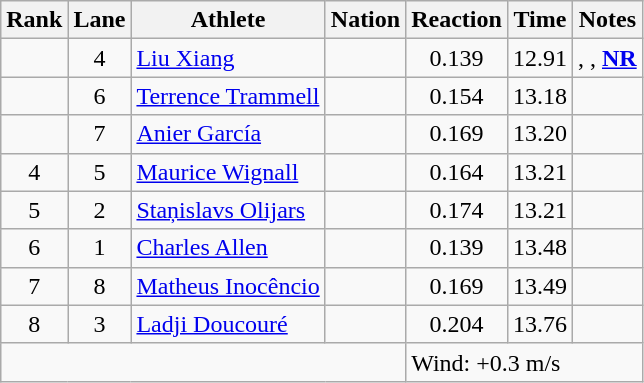<table class="wikitable sortable" style="text-align:center">
<tr>
<th>Rank</th>
<th>Lane</th>
<th>Athlete</th>
<th>Nation</th>
<th>Reaction</th>
<th>Time</th>
<th>Notes</th>
</tr>
<tr>
<td></td>
<td>4</td>
<td align=left><a href='#'>Liu Xiang</a></td>
<td align=left></td>
<td>0.139</td>
<td>12.91</td>
<td>, , <strong><a href='#'>NR</a></strong></td>
</tr>
<tr>
<td></td>
<td>6</td>
<td align=left><a href='#'>Terrence Trammell</a></td>
<td align=left></td>
<td>0.154</td>
<td>13.18</td>
<td></td>
</tr>
<tr>
<td></td>
<td>7</td>
<td align=left><a href='#'>Anier García</a></td>
<td align=left></td>
<td>0.169</td>
<td>13.20</td>
<td></td>
</tr>
<tr>
<td>4</td>
<td>5</td>
<td align=left><a href='#'>Maurice Wignall</a></td>
<td align=left></td>
<td>0.164</td>
<td>13.21</td>
<td></td>
</tr>
<tr>
<td>5</td>
<td>2</td>
<td align=left><a href='#'>Staņislavs Olijars</a></td>
<td align=left></td>
<td>0.174</td>
<td>13.21</td>
<td></td>
</tr>
<tr>
<td>6</td>
<td>1</td>
<td align=left><a href='#'>Charles Allen</a></td>
<td align=left></td>
<td>0.139</td>
<td>13.48</td>
<td></td>
</tr>
<tr>
<td>7</td>
<td>8</td>
<td align=left><a href='#'>Matheus Inocêncio</a></td>
<td align=left></td>
<td>0.169</td>
<td>13.49</td>
<td></td>
</tr>
<tr>
<td>8</td>
<td>3</td>
<td align=left><a href='#'>Ladji Doucouré</a></td>
<td align=left></td>
<td>0.204</td>
<td>13.76</td>
<td></td>
</tr>
<tr class="sortbottom">
<td colspan=4></td>
<td colspan="3" style="text-align:left;">Wind: +0.3 m/s</td>
</tr>
</table>
